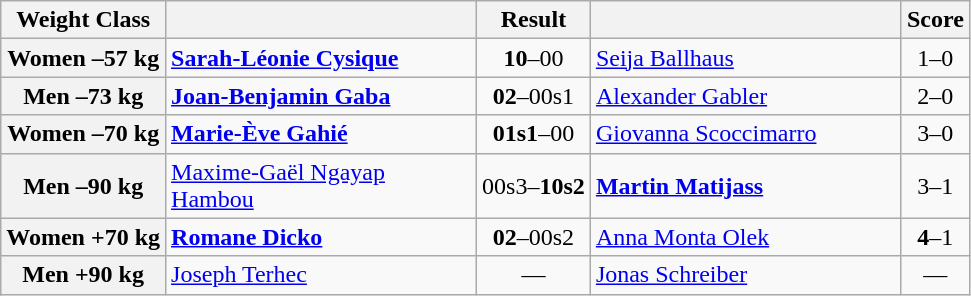<table class="wikitable">
<tr>
<th>Weight Class</th>
<th style="width: 200px;"></th>
<th>Result</th>
<th style="width: 200px;"></th>
<th>Score</th>
</tr>
<tr>
<th>Women –57 kg</th>
<td><strong><a href='#'>Sarah-Léonie Cysique</a></strong></td>
<td align=center><strong>10</strong>–00</td>
<td><a href='#'>Seija Ballhaus</a></td>
<td align=center>1–0</td>
</tr>
<tr>
<th>Men –73 kg</th>
<td><strong><a href='#'>Joan-Benjamin Gaba</a></strong></td>
<td align=center><strong>02</strong>–00s1</td>
<td><a href='#'>Alexander Gabler</a></td>
<td align=center>2–0</td>
</tr>
<tr>
<th>Women –70 kg</th>
<td><strong><a href='#'>Marie-Ève Gahié</a></strong></td>
<td align=center><strong>01s1</strong>–00</td>
<td><a href='#'>Giovanna Scoccimarro</a></td>
<td align=center>3–0</td>
</tr>
<tr>
<th>Men –90 kg</th>
<td><a href='#'>Maxime-Gaël Ngayap Hambou</a></td>
<td align=center>00s3–<strong>10s2</strong></td>
<td><strong><a href='#'>Martin Matijass</a></strong></td>
<td align=center>3–1</td>
</tr>
<tr>
<th>Women +70 kg</th>
<td><strong><a href='#'>Romane Dicko</a></strong></td>
<td align=center><strong>02</strong>–00s2</td>
<td><a href='#'>Anna Monta Olek</a></td>
<td align=center><strong>4</strong>–1</td>
</tr>
<tr>
<th>Men +90 kg</th>
<td><a href='#'>Joseph Terhec</a></td>
<td align=center>—</td>
<td><a href='#'>Jonas Schreiber</a></td>
<td align=center>—</td>
</tr>
</table>
